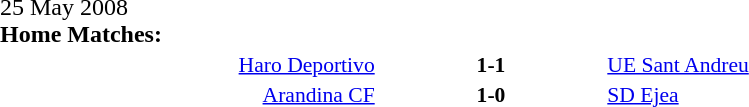<table width=100% cellspacing=1>
<tr>
<th width=20%></th>
<th width=12%></th>
<th width=20%></th>
<th></th>
</tr>
<tr>
<td>25 May 2008<br><strong>Home Matches:</strong></td>
</tr>
<tr style=font-size:90%>
<td align=right><a href='#'>Haro Deportivo</a></td>
<td align=center><strong>1-1</strong></td>
<td><a href='#'>UE Sant Andreu</a></td>
</tr>
<tr style=font-size:90%>
<td align=right><a href='#'>Arandina CF</a></td>
<td align=center><strong>1-0</strong></td>
<td><a href='#'>SD Ejea</a></td>
</tr>
</table>
